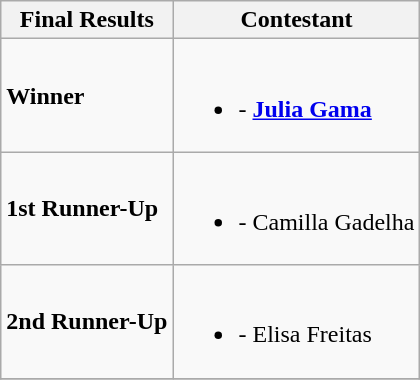<table class="wikitable">
<tr>
<th>Final Results</th>
<th>Contestant</th>
</tr>
<tr>
<td><strong>Winner</strong></td>
<td><br><ul><li><strong></strong> - <strong><a href='#'>Julia Gama</a></strong></li></ul></td>
</tr>
<tr>
<td><strong>1st Runner-Up</strong></td>
<td><br><ul><li><strong></strong> - Camilla Gadelha</li></ul></td>
</tr>
<tr>
<td><strong>2nd Runner-Up</strong></td>
<td><br><ul><li><strong></strong> - Elisa Freitas</li></ul></td>
</tr>
<tr>
</tr>
</table>
